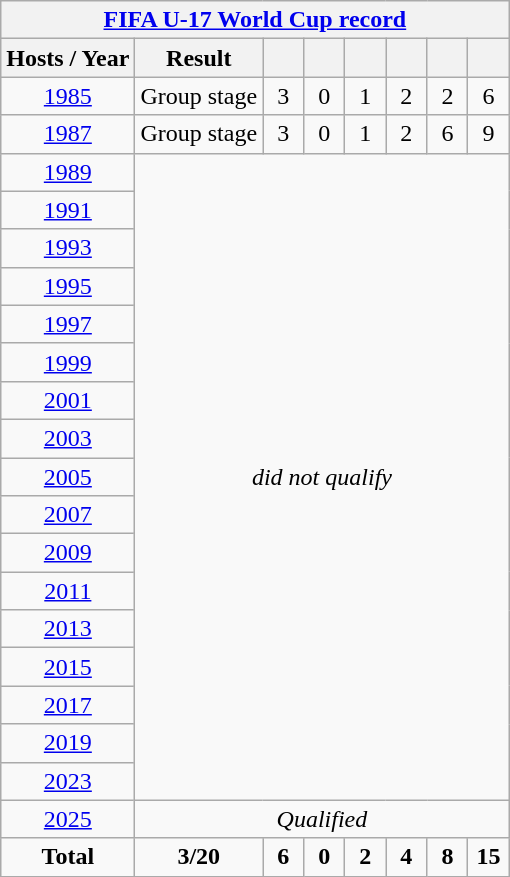<table class="wikitable" style="text-align: center;">
<tr>
<th colspan=9><a href='#'>FIFA U-17 World Cup record</a></th>
</tr>
<tr>
<th>Hosts / Year</th>
<th>Result</th>
<th width=20></th>
<th width=20></th>
<th width=20></th>
<th width=20></th>
<th width=20></th>
<th width=20></th>
</tr>
<tr>
<td> <a href='#'>1985</a></td>
<td>Group stage</td>
<td>3</td>
<td>0</td>
<td>1</td>
<td>2</td>
<td>2</td>
<td>6</td>
</tr>
<tr>
<td> <a href='#'>1987</a></td>
<td>Group stage</td>
<td>3</td>
<td>0</td>
<td>1</td>
<td>2</td>
<td>6</td>
<td>9</td>
</tr>
<tr>
<td> <a href='#'>1989</a></td>
<td rowspan=17 colspan=15><em>did not qualify</em></td>
</tr>
<tr>
<td> <a href='#'>1991</a></td>
</tr>
<tr>
<td> <a href='#'>1993</a></td>
</tr>
<tr>
<td> <a href='#'>1995</a></td>
</tr>
<tr>
<td> <a href='#'>1997</a></td>
</tr>
<tr>
<td> <a href='#'>1999</a></td>
</tr>
<tr>
<td> <a href='#'>2001</a></td>
</tr>
<tr>
<td> <a href='#'>2003</a></td>
</tr>
<tr>
<td> <a href='#'>2005</a></td>
</tr>
<tr>
<td> <a href='#'>2007</a></td>
</tr>
<tr>
<td> <a href='#'>2009</a></td>
</tr>
<tr>
<td> <a href='#'>2011</a></td>
</tr>
<tr>
<td> <a href='#'>2013</a></td>
</tr>
<tr>
<td> <a href='#'>2015</a></td>
</tr>
<tr>
<td> <a href='#'>2017</a></td>
</tr>
<tr>
<td> <a href='#'>2019</a></td>
</tr>
<tr>
<td> <a href='#'>2023</a></td>
</tr>
<tr>
<td> <a href='#'>2025</a></td>
<td colspan=8><em>Qualified</em></td>
</tr>
<tr>
<td><strong>Total</strong></td>
<td><strong>3/20</strong></td>
<td><strong>6</strong></td>
<td><strong>0</strong></td>
<td><strong>2</strong></td>
<td><strong>4</strong></td>
<td><strong>8</strong></td>
<td><strong>15</strong></td>
</tr>
</table>
